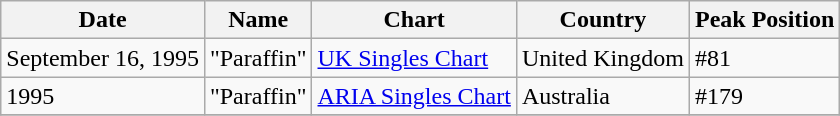<table class="wikitable">
<tr>
<th>Date</th>
<th>Name</th>
<th>Chart</th>
<th>Country</th>
<th>Peak Position</th>
</tr>
<tr>
<td>September 16, 1995</td>
<td>"Paraffin"</td>
<td><a href='#'>UK Singles Chart</a></td>
<td>United Kingdom</td>
<td>#81</td>
</tr>
<tr>
<td>1995</td>
<td>"Paraffin"</td>
<td><a href='#'>ARIA Singles Chart</a></td>
<td>Australia</td>
<td>#179</td>
</tr>
<tr>
</tr>
</table>
